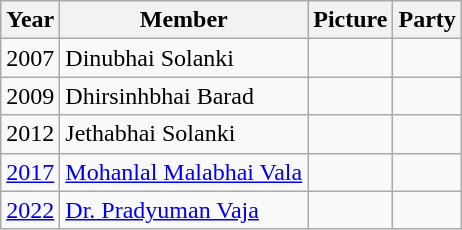<table class="wikitable sortable">
<tr>
<th>Year</th>
<th>Member</th>
<th>Picture</th>
<th colspan="2">Party</th>
</tr>
<tr>
<td>2007</td>
<td>Dinubhai Solanki</td>
<td></td>
<td></td>
</tr>
<tr>
<td>2009</td>
<td>Dhirsinhbhai Barad</td>
<td></td>
<td></td>
</tr>
<tr>
<td>2012</td>
<td>Jethabhai Solanki</td>
<td></td>
<td></td>
</tr>
<tr>
<td><a href='#'>2017</a></td>
<td><a href='#'>Mohanlal Malabhai Vala</a></td>
<td></td>
<td></td>
</tr>
<tr>
<td><a href='#'>2022</a></td>
<td><a href='#'>Dr. Pradyuman Vaja</a></td>
<td></td>
<td></td>
</tr>
</table>
